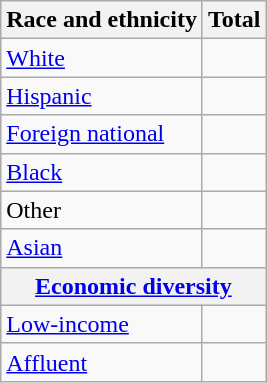<table class="wikitable floatright sortable collapsible"; text-align:right; font-size:80%;">
<tr>
<th>Race and ethnicity</th>
<th colspan="2" data-sort-type=number>Total</th>
</tr>
<tr>
<td><a href='#'>White</a></td>
<td align=right></td>
</tr>
<tr>
<td><a href='#'>Hispanic</a></td>
<td align=right></td>
</tr>
<tr>
<td><a href='#'>Foreign national</a></td>
<td align=right></td>
</tr>
<tr>
<td><a href='#'>Black</a></td>
<td align=right></td>
</tr>
<tr>
<td>Other</td>
<td align=right></td>
</tr>
<tr>
<td><a href='#'>Asian</a></td>
<td align=right></td>
</tr>
<tr>
<th colspan="4" data-sort-type=number><a href='#'>Economic diversity</a></th>
</tr>
<tr>
<td><a href='#'>Low-income</a></td>
<td align=right></td>
</tr>
<tr>
<td><a href='#'>Affluent</a></td>
<td align=right></td>
</tr>
</table>
